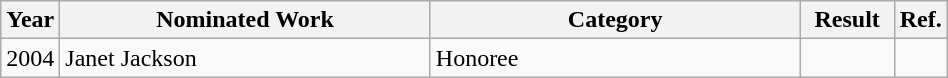<table class="wikitable" width="50%">
<tr>
<th width="5%">Year</th>
<th width="40%">Nominated Work</th>
<th width="40%">Category</th>
<th width="10%">Result</th>
<th width="5%">Ref.</th>
</tr>
<tr>
<td>2004</td>
<td>Janet Jackson</td>
<td>Honoree</td>
<td></td>
<td></td>
</tr>
</table>
